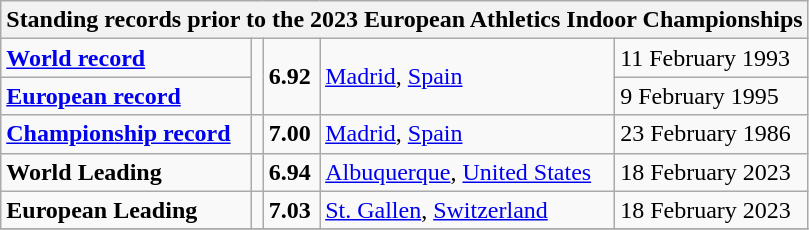<table class="wikitable">
<tr>
<th colspan="5">Standing records prior to the 2023 European Athletics Indoor Championships</th>
</tr>
<tr>
<td><strong><a href='#'>World record</a></strong></td>
<td rowspan=2></td>
<td rowspan=2><strong>6.92</strong></td>
<td rowspan=2><a href='#'>Madrid</a>, <a href='#'>Spain</a></td>
<td rowspan=1>11 February 1993</td>
</tr>
<tr>
<td rowspan=1><strong><a href='#'>European record</a></strong></td>
<td rowspan=1>9 February 1995</td>
</tr>
<tr>
<td><strong><a href='#'>Championship record</a></strong></td>
<td></td>
<td><strong>7.00</strong></td>
<td><a href='#'>Madrid</a>, <a href='#'>Spain</a></td>
<td>23 February 1986</td>
</tr>
<tr>
<td><strong>World Leading</strong></td>
<td></td>
<td><strong>6.94</strong></td>
<td><a href='#'>Albuquerque</a>, <a href='#'>United States</a></td>
<td>18 February 2023</td>
</tr>
<tr>
<td><strong>European Leading</strong></td>
<td></td>
<td><strong>7.03</strong></td>
<td><a href='#'>St. Gallen</a>, <a href='#'>Switzerland</a></td>
<td>18 February 2023</td>
</tr>
<tr>
</tr>
</table>
